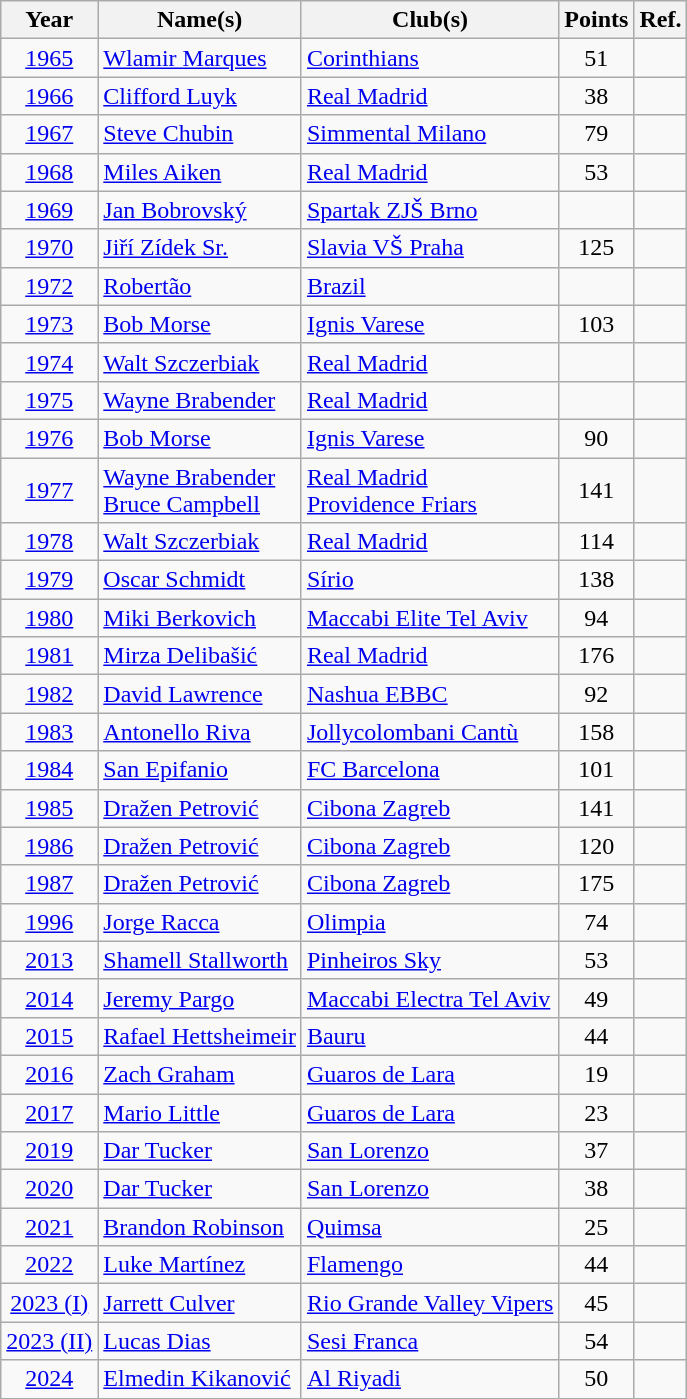<table class="wikitable sortable">
<tr>
<th>Year</th>
<th>Name(s)</th>
<th>Club(s)</th>
<th>Points</th>
<th>Ref.</th>
</tr>
<tr>
<td align=center><a href='#'>1965</a></td>
<td> <a href='#'>Wlamir Marques</a></td>
<td> <a href='#'>Corinthians</a></td>
<td align=center>51</td>
<td></td>
</tr>
<tr>
<td align=center><a href='#'>1966</a></td>
<td> <a href='#'>Clifford Luyk</a></td>
<td> <a href='#'>Real Madrid</a></td>
<td align=center>38</td>
<td></td>
</tr>
<tr>
<td align=center><a href='#'>1967</a></td>
<td> <a href='#'>Steve Chubin</a></td>
<td> <a href='#'>Simmental Milano</a></td>
<td align=center>79</td>
<td></td>
</tr>
<tr>
<td align=center><a href='#'>1968</a></td>
<td> <a href='#'>Miles Aiken</a></td>
<td> <a href='#'>Real Madrid</a></td>
<td align=center>53</td>
<td></td>
</tr>
<tr>
<td align=center><a href='#'>1969</a></td>
<td> <a href='#'>Jan Bobrovský</a></td>
<td> <a href='#'>Spartak ZJŠ Brno</a></td>
<td align=center></td>
<td></td>
</tr>
<tr>
<td align=center><a href='#'>1970</a></td>
<td> <a href='#'>Jiří Zídek Sr.</a></td>
<td> <a href='#'>Slavia VŠ Praha</a></td>
<td align=center>125</td>
<td></td>
</tr>
<tr>
<td align=center><a href='#'>1972</a></td>
<td> <a href='#'>Robertão</a></td>
<td> <a href='#'>Brazil</a></td>
<td align=center></td>
<td></td>
</tr>
<tr>
<td align=center><a href='#'>1973</a></td>
<td> <a href='#'>Bob Morse</a></td>
<td> <a href='#'>Ignis Varese</a></td>
<td align=center>103</td>
<td></td>
</tr>
<tr>
<td align=center><a href='#'>1974</a></td>
<td> <a href='#'>Walt Szczerbiak</a></td>
<td> <a href='#'>Real Madrid</a></td>
<td align=center></td>
<td></td>
</tr>
<tr>
<td align=center><a href='#'>1975</a></td>
<td> <a href='#'>Wayne Brabender</a></td>
<td> <a href='#'>Real Madrid</a></td>
<td align=center></td>
<td></td>
</tr>
<tr>
<td align=center><a href='#'>1976</a></td>
<td> <a href='#'>Bob Morse</a></td>
<td> <a href='#'>Ignis Varese</a></td>
<td align=center>90</td>
<td></td>
</tr>
<tr>
<td align=center><a href='#'>1977</a></td>
<td> <a href='#'>Wayne Brabender</a> <br>  <a href='#'>Bruce Campbell</a></td>
<td> <a href='#'>Real Madrid</a> <br>  <a href='#'>Providence Friars</a></td>
<td align=center>141</td>
<td></td>
</tr>
<tr>
<td align=center><a href='#'>1978</a></td>
<td> <a href='#'>Walt Szczerbiak</a></td>
<td> <a href='#'>Real Madrid</a></td>
<td align=center>114</td>
<td></td>
</tr>
<tr>
<td align=center><a href='#'>1979</a></td>
<td> <a href='#'>Oscar Schmidt</a></td>
<td> <a href='#'>Sírio</a></td>
<td align=center>138</td>
<td></td>
</tr>
<tr>
<td align=center><a href='#'>1980</a></td>
<td> <a href='#'>Miki Berkovich</a></td>
<td> <a href='#'>Maccabi Elite Tel Aviv</a></td>
<td align=center>94</td>
<td></td>
</tr>
<tr>
<td align=center><a href='#'>1981</a></td>
<td> <a href='#'>Mirza Delibašić</a></td>
<td> <a href='#'>Real Madrid</a></td>
<td align=center>176</td>
<td></td>
</tr>
<tr>
<td align=center><a href='#'>1982</a></td>
<td> <a href='#'>David Lawrence</a></td>
<td> <a href='#'>Nashua EBBC</a></td>
<td align=center>92</td>
<td></td>
</tr>
<tr>
<td align=center><a href='#'>1983</a></td>
<td> <a href='#'>Antonello Riva</a></td>
<td> <a href='#'>Jollycolombani Cantù</a></td>
<td align=center>158</td>
<td></td>
</tr>
<tr>
<td align=center><a href='#'>1984</a></td>
<td> <a href='#'>San Epifanio</a></td>
<td> <a href='#'>FC Barcelona</a></td>
<td align=center>101</td>
<td></td>
</tr>
<tr>
<td align=center><a href='#'>1985</a></td>
<td> <a href='#'>Dražen Petrović</a></td>
<td> <a href='#'>Cibona Zagreb</a></td>
<td align=center>141</td>
<td></td>
</tr>
<tr>
<td align=center><a href='#'>1986</a></td>
<td> <a href='#'>Dražen Petrović</a></td>
<td> <a href='#'>Cibona Zagreb</a></td>
<td align=center>120</td>
<td></td>
</tr>
<tr>
<td align=center><a href='#'>1987</a></td>
<td> <a href='#'>Dražen Petrović</a></td>
<td> <a href='#'>Cibona Zagreb</a></td>
<td align=center>175</td>
<td></td>
</tr>
<tr>
<td align=center><a href='#'>1996</a></td>
<td> <a href='#'>Jorge Racca</a></td>
<td> <a href='#'>Olimpia</a></td>
<td align=center>74</td>
<td></td>
</tr>
<tr>
<td align=center><a href='#'>2013</a></td>
<td> <a href='#'>Shamell Stallworth</a></td>
<td> <a href='#'>Pinheiros Sky</a></td>
<td align=center>53</td>
<td></td>
</tr>
<tr>
<td align=center><a href='#'>2014</a></td>
<td> <a href='#'>Jeremy Pargo</a></td>
<td> <a href='#'>Maccabi Electra Tel Aviv</a></td>
<td align=center>49</td>
<td></td>
</tr>
<tr>
<td align=center><a href='#'>2015</a></td>
<td> <a href='#'>Rafael Hettsheimeir</a></td>
<td> <a href='#'>Bauru</a></td>
<td align=center>44</td>
<td></td>
</tr>
<tr>
<td align=center><a href='#'>2016</a></td>
<td> <a href='#'>Zach Graham</a></td>
<td> <a href='#'>Guaros de Lara</a></td>
<td align=center>19</td>
<td></td>
</tr>
<tr>
<td align=center><a href='#'>2017</a></td>
<td> <a href='#'>Mario Little</a></td>
<td> <a href='#'>Guaros de Lara</a></td>
<td align=center>23</td>
<td></td>
</tr>
<tr>
<td align=center><a href='#'>2019</a></td>
<td> <a href='#'>Dar Tucker</a></td>
<td> <a href='#'>San Lorenzo</a></td>
<td align=center>37</td>
<td></td>
</tr>
<tr>
<td align=center><a href='#'>2020</a></td>
<td> <a href='#'>Dar Tucker</a></td>
<td> <a href='#'>San Lorenzo</a></td>
<td align=center>38</td>
<td></td>
</tr>
<tr>
<td align=center><a href='#'>2021</a></td>
<td> <a href='#'>Brandon Robinson</a></td>
<td> <a href='#'>Quimsa</a></td>
<td align=center>25</td>
<td align=center></td>
</tr>
<tr>
<td align=center><a href='#'>2022</a></td>
<td> <a href='#'>Luke Martínez</a></td>
<td> <a href='#'>Flamengo</a></td>
<td align=center>44</td>
<td align=center></td>
</tr>
<tr>
<td align=center><a href='#'>2023 (I)</a></td>
<td> <a href='#'>Jarrett Culver</a></td>
<td> <a href='#'>Rio Grande Valley Vipers</a></td>
<td align=center>45</td>
<td align=center></td>
</tr>
<tr>
<td align="center"><a href='#'>2023 (II)</a></td>
<td> <a href='#'>Lucas Dias</a></td>
<td> <a href='#'>Sesi Franca</a></td>
<td align="center">54</td>
<td align="center"></td>
</tr>
<tr>
<td align="center"><a href='#'>2024</a></td>
<td> <a href='#'>Elmedin Kikanović</a></td>
<td> <a href='#'>Al Riyadi</a></td>
<td align="center">50</td>
<td align="center"></td>
</tr>
</table>
